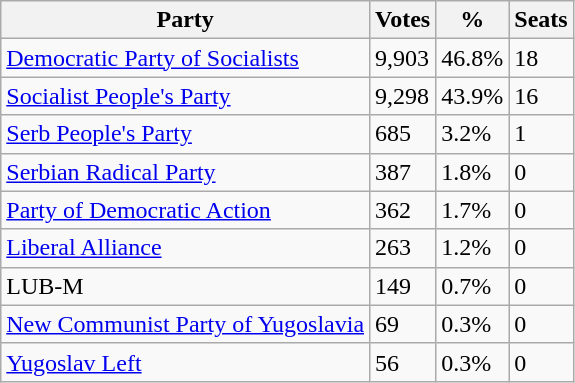<table class="wikitable">
<tr>
<th>Party</th>
<th>Votes</th>
<th>%</th>
<th>Seats</th>
</tr>
<tr>
<td><a href='#'>Democratic Party of Socialists</a></td>
<td>9,903</td>
<td>46.8%</td>
<td>18</td>
</tr>
<tr>
<td><a href='#'>Socialist People's Party</a></td>
<td>9,298</td>
<td>43.9%</td>
<td>16</td>
</tr>
<tr>
<td><a href='#'>Serb People's Party</a></td>
<td>685</td>
<td>3.2%</td>
<td>1</td>
</tr>
<tr>
<td><a href='#'>Serbian Radical Party</a></td>
<td>387</td>
<td>1.8%</td>
<td>0</td>
</tr>
<tr>
<td><a href='#'>Party of Democratic Action</a></td>
<td>362</td>
<td>1.7%</td>
<td>0</td>
</tr>
<tr>
<td><a href='#'>Liberal Alliance</a></td>
<td>263</td>
<td>1.2%</td>
<td>0</td>
</tr>
<tr>
<td>LUB-M</td>
<td>149</td>
<td>0.7%</td>
<td>0</td>
</tr>
<tr>
<td><a href='#'>New Communist Party of Yugoslavia</a></td>
<td>69</td>
<td>0.3%</td>
<td>0</td>
</tr>
<tr>
<td><a href='#'>Yugoslav Left</a></td>
<td>56</td>
<td>0.3%</td>
<td>0</td>
</tr>
</table>
